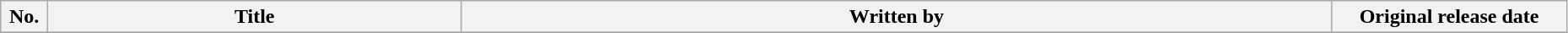<table class = "wikitable" width = "98%">
<tr>
<th bgcolor="#CCF" width="3%">No.</th>
<th bgcolor="#CCF">Title</th>
<th bgcolor="#CCF">Written by</th>
<th bgcolor="#CCF" width="15%">Original release date</th>
</tr>
<tr>
</tr>
</table>
